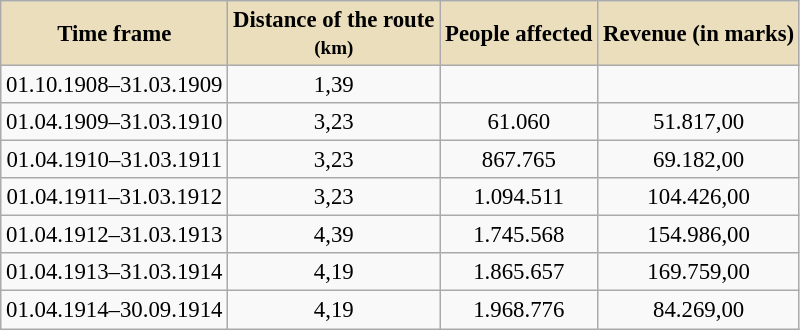<table class="wikitable float-left" style="font-size:95%; text-align:center;">
<tr>
<th style="background-color:#EADEBD;">Time frame</th>
<th style="background-color:#EADEBD;">Distance of the route<br><small>(km)</small></th>
<th style="background-color:#EADEBD;">People affected</th>
<th style="background-color:#EADEBD;">Revenue (in marks)</th>
</tr>
<tr>
<td>01.10.1908–31.03.1909</td>
<td>1,39</td>
<td></td>
<td></td>
</tr>
<tr>
<td>01.04.1909–31.03.1910</td>
<td>3,23</td>
<td>61.060</td>
<td>51.817,00</td>
</tr>
<tr>
<td>01.04.1910–31.03.1911</td>
<td>3,23</td>
<td>867.765</td>
<td>69.182,00</td>
</tr>
<tr>
<td>01.04.1911–31.03.1912</td>
<td>3,23</td>
<td>1.094.511</td>
<td>104.426,00</td>
</tr>
<tr>
<td>01.04.1912–31.03.1913</td>
<td>4,39</td>
<td>1.745.568</td>
<td>154.986,00</td>
</tr>
<tr>
<td>01.04.1913–31.03.1914</td>
<td>4,19</td>
<td>1.865.657</td>
<td>169.759,00</td>
</tr>
<tr>
<td>01.04.1914–30.09.1914</td>
<td>4,19</td>
<td>1.968.776</td>
<td>84.269,00</td>
</tr>
</table>
